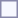<table style="border:1px solid #8888aa; background:#f7f8ff; padding:5px; font-size:95%; margin:0 12px 12px 0;">
</table>
